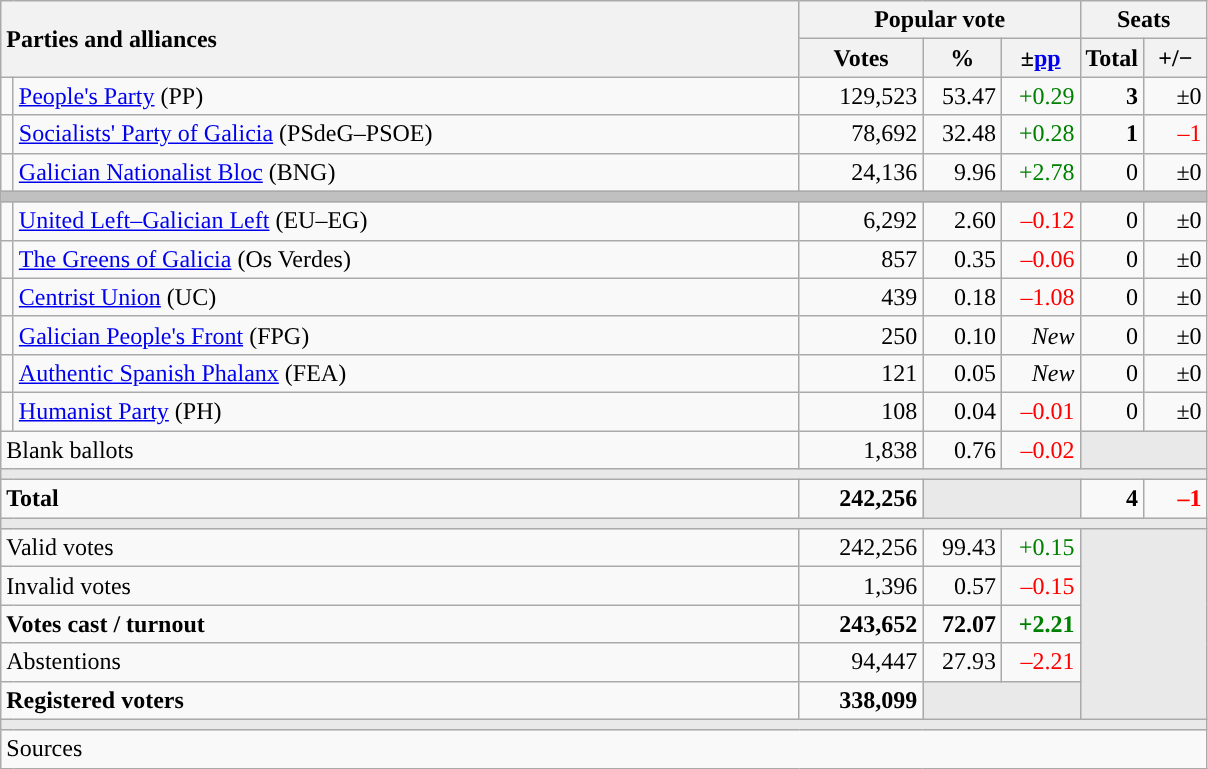<table class="wikitable" style="text-align:right;">
<tr>
<th style="text-align:left;" rowspan="2" colspan="2" width="525">Parties and alliances</th>
<th colspan="3">Popular vote</th>
<th colspan="2">Seats</th>
</tr>
<tr>
<th width="75">Votes</th>
<th width="45">%</th>
<th width="45">±<a href='#'>pp</a></th>
<th width="35">Total</th>
<th width="35">+/−</th>
</tr>
<tr>
<td width="1" style="color:inherit;background:"></td>
<td align="left"><a href='#'>People's Party</a> (PP)</td>
<td>129,523</td>
<td>53.47</td>
<td style="color:green;">+0.29</td>
<td><strong>3</strong></td>
<td>±0</td>
</tr>
<tr>
<td style="color:inherit;background:"></td>
<td align="left"><a href='#'>Socialists' Party of Galicia</a> (PSdeG–PSOE)</td>
<td>78,692</td>
<td>32.48</td>
<td style="color:green;">+0.28</td>
<td><strong>1</strong></td>
<td style="color:red;">–1</td>
</tr>
<tr>
<td style="color:inherit;background:"></td>
<td align="left"><a href='#'>Galician Nationalist Bloc</a> (BNG)</td>
<td>24,136</td>
<td>9.96</td>
<td style="color:green;">+2.78</td>
<td>0</td>
<td>±0</td>
</tr>
<tr>
<td colspan="7" bgcolor="#C0C0C0"></td>
</tr>
<tr>
<td style="color:inherit;background:"></td>
<td align="left"><a href='#'>United Left–Galician Left</a> (EU–EG)</td>
<td>6,292</td>
<td>2.60</td>
<td style="color:red;">–0.12</td>
<td>0</td>
<td>±0</td>
</tr>
<tr>
<td style="color:inherit;background:"></td>
<td align="left"><a href='#'>The Greens of Galicia</a> (Os Verdes)</td>
<td>857</td>
<td>0.35</td>
<td style="color:red;">–0.06</td>
<td>0</td>
<td>±0</td>
</tr>
<tr>
<td style="color:inherit;background:"></td>
<td align="left"><a href='#'>Centrist Union</a> (UC)</td>
<td>439</td>
<td>0.18</td>
<td style="color:red;">–1.08</td>
<td>0</td>
<td>±0</td>
</tr>
<tr>
<td style="color:inherit;background:"></td>
<td align="left"><a href='#'>Galician People's Front</a> (FPG)</td>
<td>250</td>
<td>0.10</td>
<td><em>New</em></td>
<td>0</td>
<td>±0</td>
</tr>
<tr>
<td style="color:inherit;background:"></td>
<td align="left"><a href='#'>Authentic Spanish Phalanx</a> (FEA)</td>
<td>121</td>
<td>0.05</td>
<td><em>New</em></td>
<td>0</td>
<td>±0</td>
</tr>
<tr>
<td style="color:inherit;background:"></td>
<td align="left"><a href='#'>Humanist Party</a> (PH)</td>
<td>108</td>
<td>0.04</td>
<td style="color:red;">–0.01</td>
<td>0</td>
<td>±0</td>
</tr>
<tr>
<td align="left" colspan="2">Blank ballots</td>
<td>1,838</td>
<td>0.76</td>
<td style="color:red;">–0.02</td>
<td bgcolor="#E9E9E9" colspan="2"></td>
</tr>
<tr>
<td colspan="7" bgcolor="#E9E9E9"></td>
</tr>
<tr style="font-weight:bold;">
<td align="left" colspan="2">Total</td>
<td>242,256</td>
<td bgcolor="#E9E9E9" colspan="2"></td>
<td>4</td>
<td style="color:red;">–1</td>
</tr>
<tr>
<td colspan="7" bgcolor="#E9E9E9"></td>
</tr>
<tr>
<td align="left" colspan="2">Valid votes</td>
<td>242,256</td>
<td>99.43</td>
<td style="color:green;">+0.15</td>
<td bgcolor="#E9E9E9" colspan="2" rowspan="5"></td>
</tr>
<tr>
<td align="left" colspan="2">Invalid votes</td>
<td>1,396</td>
<td>0.57</td>
<td style="color:red;">–0.15</td>
</tr>
<tr style="font-weight:bold;">
<td align="left" colspan="2">Votes cast / turnout</td>
<td>243,652</td>
<td>72.07</td>
<td style="color:green;">+2.21</td>
</tr>
<tr>
<td align="left" colspan="2">Abstentions</td>
<td>94,447</td>
<td>27.93</td>
<td style="color:red;">–2.21</td>
</tr>
<tr style="font-weight:bold;">
<td align="left" colspan="2">Registered voters</td>
<td>338,099</td>
<td bgcolor="#E9E9E9" colspan="2"></td>
</tr>
<tr>
<td colspan="7" bgcolor="#E9E9E9"></td>
</tr>
<tr>
<td align="left" colspan="7">Sources</td>
</tr>
</table>
